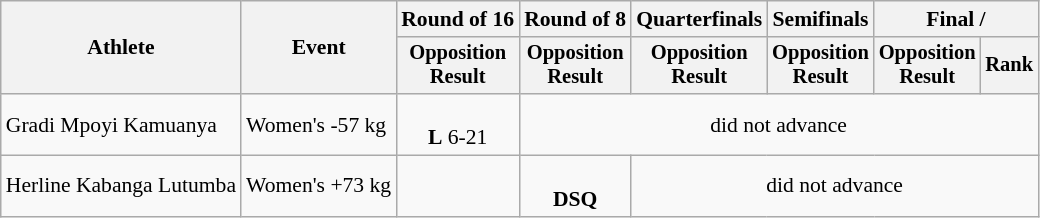<table class="wikitable" style="font-size:90%">
<tr>
<th rowspan="2">Athlete</th>
<th rowspan="2">Event</th>
<th>Round of 16</th>
<th>Round of 8</th>
<th>Quarterfinals</th>
<th>Semifinals</th>
<th colspan=2>Final / </th>
</tr>
<tr style="font-size:95%">
<th>Opposition<br>Result</th>
<th>Opposition<br>Result</th>
<th>Opposition<br>Result</th>
<th>Opposition<br>Result</th>
<th>Opposition<br>Result</th>
<th>Rank</th>
</tr>
<tr align=center>
<td align=left>Gradi Mpoyi Kamuanya</td>
<td align=left>Women's -57 kg</td>
<td><br><strong>L</strong> 6-21</td>
<td colspan=5>did not advance</td>
</tr>
<tr align=center>
<td align=left>Herline Kabanga Lutumba</td>
<td align=left>Women's +73 kg</td>
<td></td>
<td><br><strong>DSQ</strong></td>
<td colspan=4>did not advance</td>
</tr>
</table>
